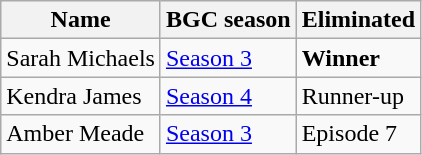<table class="wikitable sortable">
<tr>
<th>Name</th>
<th>BGC season</th>
<th>Eliminated</th>
</tr>
<tr>
<td>Sarah Michaels</td>
<td><a href='#'>Season 3</a></td>
<td><strong>Winner</strong></td>
</tr>
<tr>
<td>Kendra James</td>
<td><a href='#'>Season 4</a></td>
<td>Runner-up</td>
</tr>
<tr>
<td>Amber Meade</td>
<td><a href='#'>Season 3</a></td>
<td>Episode 7</td>
</tr>
</table>
